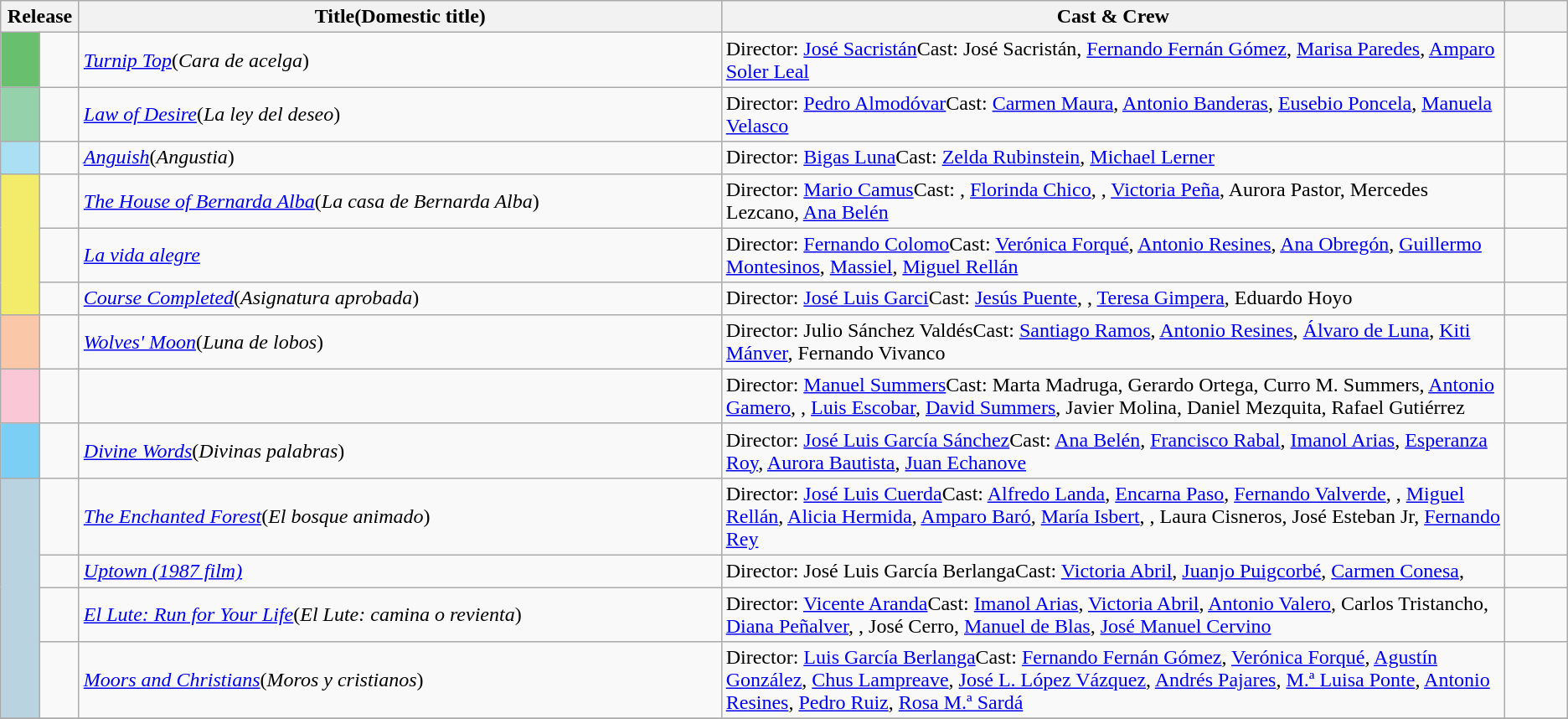<table class="wikitable">
<tr>
<th colspan="2" style="width:5%;">Release</th>
<th>Title(Domestic title)</th>
<th style="width:50%;">Cast & Crew</th>
<th style="width:4%;"></th>
</tr>
<tr>
<td rowspan = "1" bgcolor = #68bf6e></td>
<td></td>
<td><em><a href='#'>Turnip Top</a></em>(<em>Cara de acelga</em>)</td>
<td>Director: <a href='#'>José Sacristán</a>Cast: José Sacristán, <a href='#'>Fernando Fernán Gómez</a>, <a href='#'>Marisa Paredes</a>, <a href='#'>Amparo Soler Leal</a></td>
<td></td>
</tr>
<tr>
<td rowspan = "1" bgcolor = "#95d1ab"></td>
<td></td>
<td><em><a href='#'>Law of Desire</a></em>(<em>La ley del deseo</em>)</td>
<td>Director: <a href='#'>Pedro Almodóvar</a>Cast: <a href='#'>Carmen Maura</a>, <a href='#'>Antonio Banderas</a>, <a href='#'>Eusebio Poncela</a>, <a href='#'>Manuela Velasco</a></td>
<td></td>
</tr>
<tr>
<td rowspan = "1" bgcolor = "#abdff4"></td>
<td></td>
<td><em><a href='#'>Anguish</a></em>(<em>Angustia</em>)</td>
<td>Director: <a href='#'>Bigas Luna</a>Cast: <a href='#'>Zelda Rubinstein</a>, <a href='#'>Michael Lerner</a></td>
<td></td>
</tr>
<tr>
<td rowspan = "3" bgcolor = "f3ec6a"></td>
<td></td>
<td><em><a href='#'>The House of Bernarda Alba</a></em>(<em>La casa de Bernarda Alba</em>)</td>
<td>Director: <a href='#'>Mario Camus</a>Cast: , <a href='#'>Florinda Chico</a>, , <a href='#'>Victoria Peña</a>, Aurora Pastor, Mercedes Lezcano, <a href='#'>Ana Belén</a></td>
<td></td>
</tr>
<tr>
<td></td>
<td><em><a href='#'>La vida alegre</a></em></td>
<td>Director: <a href='#'>Fernando Colomo</a>Cast: <a href='#'>Verónica Forqué</a>, <a href='#'>Antonio Resines</a>, <a href='#'>Ana Obregón</a>, <a href='#'>Guillermo Montesinos</a>, <a href='#'>Massiel</a>, <a href='#'>Miguel Rellán</a></td>
<td></td>
</tr>
<tr>
<td></td>
<td><em><a href='#'>Course Completed</a></em>(<em>Asignatura aprobada</em>)</td>
<td>Director: <a href='#'>José Luis Garci</a>Cast: <a href='#'>Jesús Puente</a>, , <a href='#'>Teresa Gimpera</a>, Eduardo Hoyo</td>
<td></td>
</tr>
<tr>
<td rowspan = "1" bgcolor = "#fac7a8"></td>
<td></td>
<td><em><a href='#'>Wolves' Moon</a></em>(<em>Luna de lobos</em>)</td>
<td>Director: Julio Sánchez ValdésCast: <a href='#'>Santiago Ramos</a>, <a href='#'>Antonio Resines</a>, <a href='#'>Álvaro de Luna</a>, <a href='#'>Kiti Mánver</a>, Fernando Vivanco</td>
<td></td>
</tr>
<tr>
<td rowspan = "1" bgcolor = "#fac7d6"></td>
<td></td>
<td><em></em></td>
<td>Director: <a href='#'>Manuel Summers</a>Cast: Marta Madruga, Gerardo Ortega, Curro M. Summers, <a href='#'>Antonio Gamero</a>, , <a href='#'>Luis Escobar</a>, <a href='#'>David Summers</a>, Javier Molina, Daniel Mezquita, Rafael Gutiérrez</td>
<td></td>
</tr>
<tr>
<td rowspan = "1" bgcolor = "#7bcff4"></td>
<td></td>
<td><em><a href='#'>Divine Words</a></em>(<em>Divinas palabras</em>)</td>
<td>Director: <a href='#'>José Luis García Sánchez</a>Cast: <a href='#'>Ana Belén</a>, <a href='#'>Francisco Rabal</a>, <a href='#'>Imanol Arias</a>, <a href='#'>Esperanza Roy</a>, <a href='#'>Aurora Bautista</a>, <a href='#'>Juan Echanove</a></td>
<td></td>
</tr>
<tr>
<td rowspan = "4" bgcolor = "#b9d4e"></td>
<td></td>
<td><em><a href='#'>The Enchanted Forest</a></em>(<em>El bosque animado</em>)</td>
<td>Director: <a href='#'>José Luis Cuerda</a>Cast: <a href='#'>Alfredo Landa</a>, <a href='#'>Encarna Paso</a>, <a href='#'>Fernando Valverde</a>, , <a href='#'>Miguel Rellán</a>, <a href='#'>Alicia Hermida</a>, <a href='#'>Amparo Baró</a>, <a href='#'>María Isbert</a>, , Laura Cisneros, José Esteban Jr, <a href='#'>Fernando Rey</a></td>
<td></td>
</tr>
<tr>
<td></td>
<td><em><a href='#'>Uptown (1987 film)</a></em></td>
<td>Director: José Luis García BerlangaCast: <a href='#'>Victoria Abril</a>, <a href='#'>Juanjo Puigcorbé</a>, <a href='#'>Carmen Conesa</a>, </td>
<td></td>
</tr>
<tr>
<td></td>
<td><em><a href='#'>El Lute: Run for Your Life</a></em>(<em>El Lute: camina o revienta</em>)</td>
<td>Director: <a href='#'>Vicente Aranda</a>Cast: <a href='#'>Imanol Arias</a>, <a href='#'>Victoria Abril</a>, <a href='#'>Antonio Valero</a>, Carlos Tristancho, <a href='#'>Diana Peñalver</a>, , José Cerro, <a href='#'>Manuel de Blas</a>, <a href='#'>José Manuel Cervino</a></td>
<td></td>
</tr>
<tr>
<td></td>
<td><em><a href='#'>Moors and Christians</a></em>(<em>Moros y cristianos</em>)</td>
<td>Director: <a href='#'>Luis García Berlanga</a>Cast: <a href='#'>Fernando Fernán Gómez</a>, <a href='#'>Verónica Forqué</a>, <a href='#'>Agustín González</a>, <a href='#'>Chus Lampreave</a>, <a href='#'>José L. López Vázquez</a>, <a href='#'>Andrés Pajares</a>, <a href='#'>M.ª Luisa Ponte</a>, <a href='#'>Antonio Resines</a>, <a href='#'>Pedro Ruiz</a>, <a href='#'>Rosa M.ª Sardá</a></td>
<td></td>
</tr>
<tr>
</tr>
</table>
